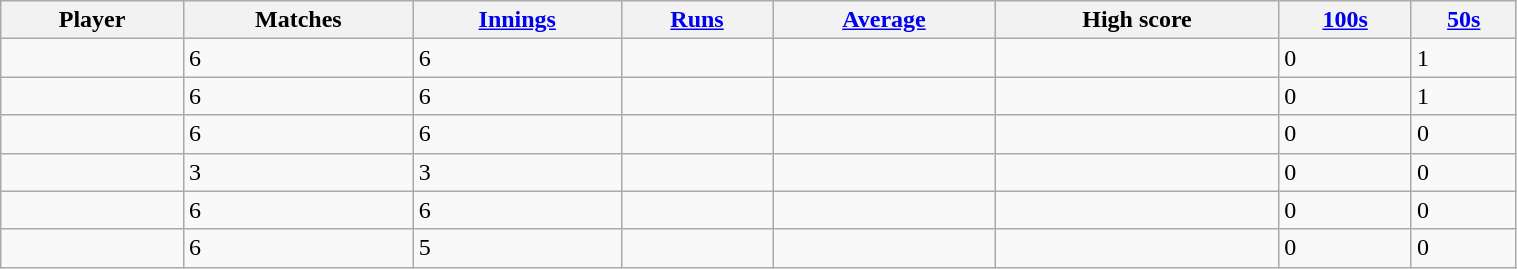<table class="wikitable sortable" style="width:80%;">
<tr>
<th>Player</th>
<th>Matches</th>
<th><a href='#'>Innings</a></th>
<th><a href='#'>Runs</a></th>
<th><a href='#'>Average</a></th>
<th>High score</th>
<th><a href='#'>100s</a></th>
<th><a href='#'>50s</a></th>
</tr>
<tr>
<td></td>
<td>6</td>
<td>6</td>
<td></td>
<td></td>
<td></td>
<td>0</td>
<td>1</td>
</tr>
<tr>
<td></td>
<td>6</td>
<td>6</td>
<td></td>
<td></td>
<td></td>
<td>0</td>
<td>1</td>
</tr>
<tr>
<td></td>
<td>6</td>
<td>6</td>
<td></td>
<td></td>
<td></td>
<td>0</td>
<td>0</td>
</tr>
<tr>
<td></td>
<td>3</td>
<td>3</td>
<td></td>
<td></td>
<td></td>
<td>0</td>
<td>0</td>
</tr>
<tr>
<td></td>
<td>6</td>
<td>6</td>
<td></td>
<td></td>
<td></td>
<td>0</td>
<td>0</td>
</tr>
<tr>
<td></td>
<td>6</td>
<td>5</td>
<td></td>
<td></td>
<td></td>
<td>0</td>
<td>0</td>
</tr>
</table>
